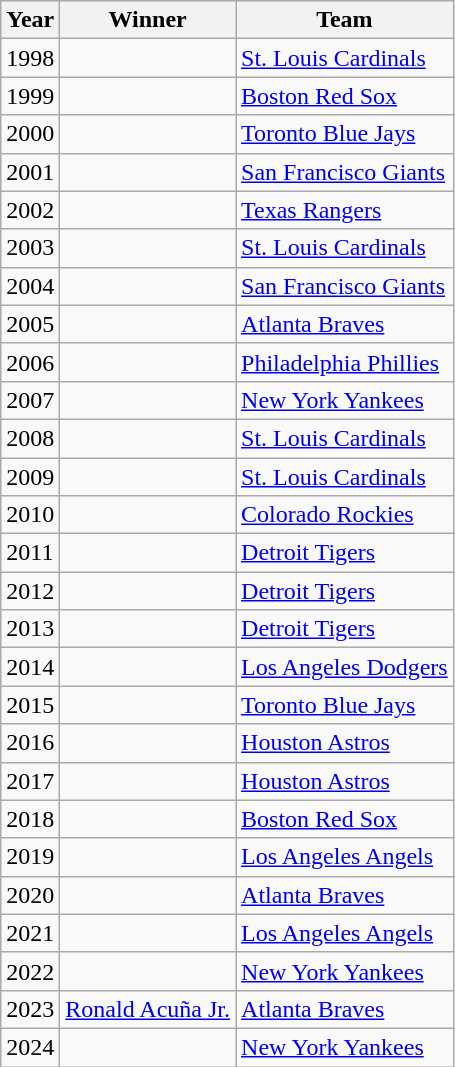<table class="wikitable sortable">
<tr>
<th>Year</th>
<th>Winner</th>
<th>Team</th>
</tr>
<tr>
<td>1998</td>
<td></td>
<td><a href='#'>St. Louis Cardinals</a></td>
</tr>
<tr>
<td>1999</td>
<td></td>
<td><a href='#'>Boston Red Sox</a></td>
</tr>
<tr>
<td>2000</td>
<td></td>
<td><a href='#'>Toronto Blue Jays</a></td>
</tr>
<tr>
<td>2001</td>
<td> </td>
<td><a href='#'>San Francisco Giants</a></td>
</tr>
<tr>
<td>2002</td>
<td> </td>
<td><a href='#'>Texas Rangers</a></td>
</tr>
<tr>
<td>2003</td>
<td> </td>
<td><a href='#'>St. Louis Cardinals</a></td>
</tr>
<tr>
<td>2004</td>
<td> </td>
<td><a href='#'>San Francisco Giants</a></td>
</tr>
<tr>
<td>2005</td>
<td></td>
<td><a href='#'>Atlanta Braves</a></td>
</tr>
<tr>
<td>2006</td>
<td></td>
<td><a href='#'>Philadelphia Phillies</a></td>
</tr>
<tr>
<td>2007</td>
<td> </td>
<td><a href='#'>New York Yankees</a></td>
</tr>
<tr>
<td>2008</td>
<td> </td>
<td><a href='#'>St. Louis Cardinals</a></td>
</tr>
<tr>
<td>2009</td>
<td> </td>
<td><a href='#'>St. Louis Cardinals</a></td>
</tr>
<tr>
<td>2010</td>
<td></td>
<td><a href='#'>Colorado Rockies</a></td>
</tr>
<tr>
<td>2011</td>
<td></td>
<td><a href='#'>Detroit Tigers</a></td>
</tr>
<tr>
<td>2012</td>
<td></td>
<td><a href='#'>Detroit Tigers</a></td>
</tr>
<tr>
<td>2013</td>
<td> </td>
<td><a href='#'>Detroit Tigers</a></td>
</tr>
<tr>
<td>2014</td>
<td></td>
<td><a href='#'>Los Angeles Dodgers</a></td>
</tr>
<tr>
<td>2015</td>
<td></td>
<td><a href='#'>Toronto Blue Jays</a></td>
</tr>
<tr>
<td>2016</td>
<td></td>
<td><a href='#'>Houston Astros</a></td>
</tr>
<tr>
<td>2017</td>
<td> </td>
<td><a href='#'>Houston Astros</a></td>
</tr>
<tr>
<td>2018</td>
<td></td>
<td><a href='#'>Boston Red Sox</a></td>
</tr>
<tr>
<td>2019</td>
<td></td>
<td><a href='#'>Los Angeles Angels</a></td>
</tr>
<tr>
<td>2020</td>
<td></td>
<td><a href='#'>Atlanta Braves</a></td>
</tr>
<tr>
<td>2021</td>
<td></td>
<td><a href='#'>Los Angeles Angels</a></td>
</tr>
<tr>
<td>2022</td>
<td></td>
<td><a href='#'>New York Yankees</a></td>
</tr>
<tr>
<td>2023</td>
<td><a href='#'>Ronald Acuña Jr.</a></td>
<td><a href='#'>Atlanta Braves</a></td>
</tr>
<tr>
<td>2024</td>
<td></td>
<td><a href='#'>New York Yankees</a></td>
</tr>
</table>
